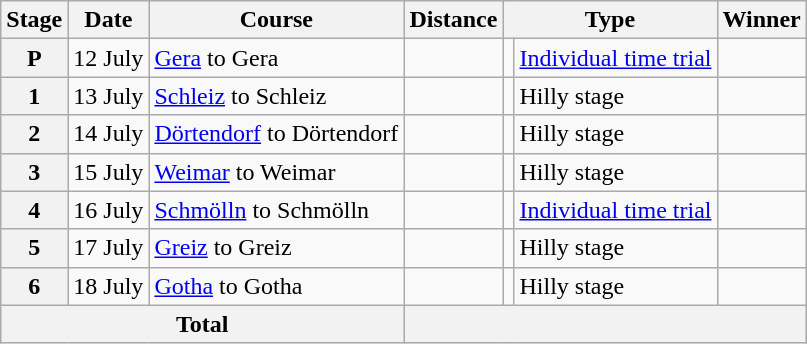<table class=wikitable>
<tr>
<th>Stage</th>
<th>Date</th>
<th>Course</th>
<th>Distance</th>
<th colspan=2>Type</th>
<th>Winner</th>
</tr>
<tr>
<th align=center>P</th>
<td align=center>12 July</td>
<td><a href='#'>Gera</a> to Gera</td>
<td align=center></td>
<td></td>
<td><a href='#'>Individual time trial</a></td>
<td></td>
</tr>
<tr>
<th align=center>1</th>
<td align=center>13 July</td>
<td><a href='#'>Schleiz</a> to Schleiz</td>
<td align=center></td>
<td></td>
<td>Hilly stage</td>
<td></td>
</tr>
<tr>
<th align=center>2</th>
<td align=center>14 July</td>
<td><a href='#'>Dörtendorf</a> to Dörtendorf</td>
<td align=center></td>
<td></td>
<td>Hilly stage</td>
<td></td>
</tr>
<tr>
<th align=center>3</th>
<td align=center>15 July</td>
<td><a href='#'>Weimar</a> to Weimar</td>
<td align=center></td>
<td></td>
<td>Hilly stage</td>
<td></td>
</tr>
<tr>
<th align=center>4</th>
<td align=center>16 July</td>
<td><a href='#'>Schmölln</a> to Schmölln</td>
<td align=center></td>
<td></td>
<td><a href='#'>Individual time trial</a></td>
<td></td>
</tr>
<tr>
<th align=center>5</th>
<td align=center>17 July</td>
<td><a href='#'>Greiz</a> to Greiz</td>
<td align=center></td>
<td></td>
<td>Hilly stage</td>
<td></td>
</tr>
<tr>
<th align=center>6</th>
<td align=center>18 July</td>
<td><a href='#'>Gotha</a> to Gotha</td>
<td align=center></td>
<td></td>
<td>Hilly stage</td>
<td></td>
</tr>
<tr>
<th colspan=3>Total</th>
<th colspan=5></th>
</tr>
</table>
